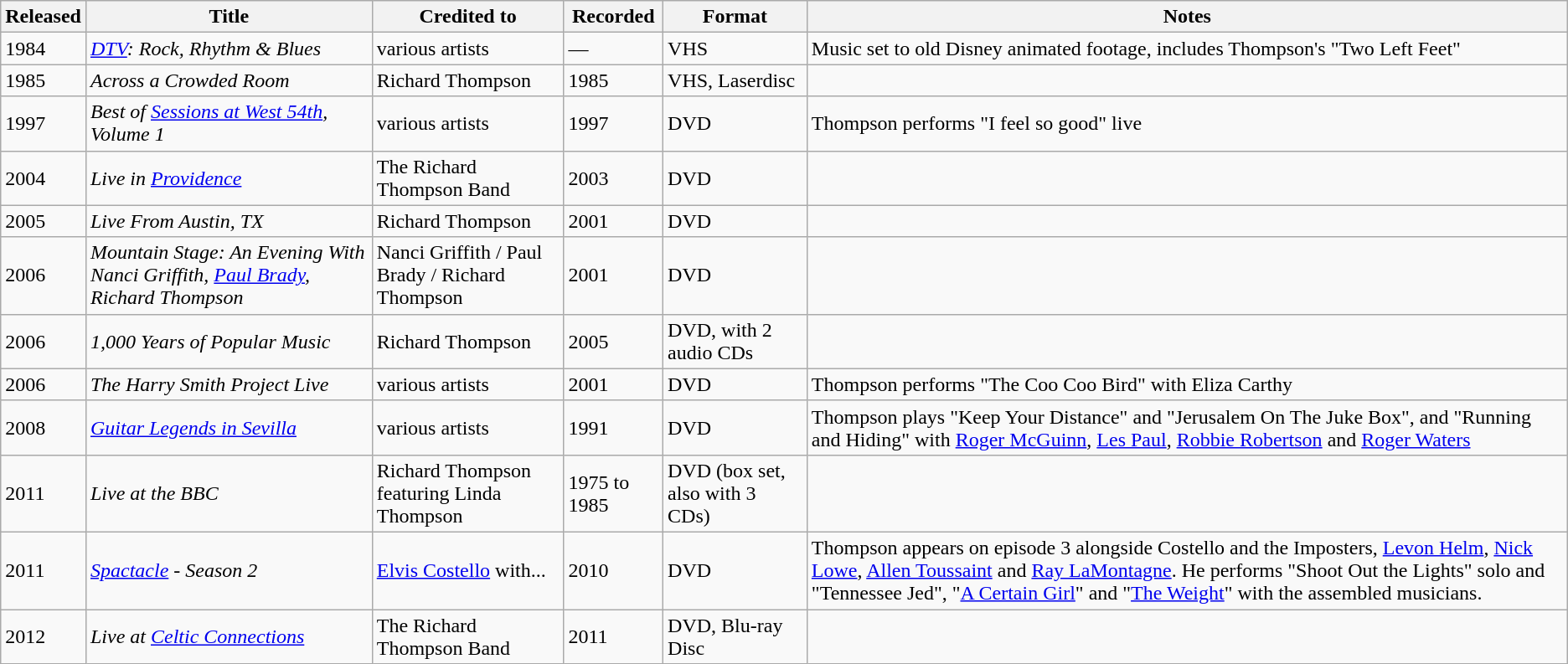<table class="wikitable">
<tr>
<th scope="col">Released</th>
<th scope="col">Title</th>
<th scope="col">Credited to</th>
<th scope="col">Recorded</th>
<th scope="col">Format</th>
<th scope="col">Notes</th>
</tr>
<tr>
<td>1984</td>
<td><em><a href='#'>DTV</a>: Rock, Rhythm & Blues</em></td>
<td>various artists</td>
<td>—</td>
<td>VHS</td>
<td>Music set to old Disney animated footage, includes Thompson's "Two Left Feet"</td>
</tr>
<tr>
<td>1985</td>
<td><em>Across a Crowded Room</em></td>
<td>Richard Thompson</td>
<td>1985</td>
<td>VHS, Laserdisc</td>
<td></td>
</tr>
<tr>
<td>1997</td>
<td><em>Best of <a href='#'>Sessions at West 54th</a>, Volume 1</em></td>
<td>various artists</td>
<td>1997</td>
<td>DVD</td>
<td>Thompson performs "I feel so good" live</td>
</tr>
<tr>
<td>2004</td>
<td><em>Live in <a href='#'>Providence</a></em></td>
<td>The Richard Thompson Band</td>
<td>2003</td>
<td>DVD</td>
<td></td>
</tr>
<tr>
<td>2005</td>
<td><em>Live From Austin, TX</em></td>
<td>Richard Thompson</td>
<td>2001</td>
<td>DVD</td>
<td></td>
</tr>
<tr>
<td>2006</td>
<td><em>Mountain Stage: An Evening With Nanci Griffith, <a href='#'>Paul Brady</a>, Richard Thompson</em></td>
<td>Nanci Griffith / Paul Brady / Richard Thompson</td>
<td>2001</td>
<td>DVD</td>
<td></td>
</tr>
<tr>
<td>2006</td>
<td><em>1,000 Years of Popular Music</em></td>
<td>Richard Thompson</td>
<td>2005</td>
<td>DVD, with 2 audio CDs</td>
<td></td>
</tr>
<tr>
<td>2006</td>
<td><em>The Harry Smith Project Live</em></td>
<td>various artists</td>
<td>2001</td>
<td>DVD</td>
<td>Thompson performs "The Coo Coo Bird" with Eliza Carthy</td>
</tr>
<tr>
<td>2008</td>
<td><em><a href='#'>Guitar Legends in Sevilla</a></em></td>
<td>various artists</td>
<td>1991</td>
<td>DVD</td>
<td>Thompson plays "Keep Your Distance" and "Jerusalem On The Juke Box", and "Running and Hiding" with <a href='#'>Roger McGuinn</a>, <a href='#'>Les Paul</a>, <a href='#'>Robbie Robertson</a> and <a href='#'>Roger Waters</a></td>
</tr>
<tr>
<td>2011</td>
<td><em>Live at the BBC</em></td>
<td>Richard Thompson featuring Linda Thompson</td>
<td>1975 to 1985</td>
<td>DVD (box set, also with 3 CDs)</td>
<td></td>
</tr>
<tr>
<td>2011</td>
<td><em><a href='#'>Spactacle</a> - Season 2</em></td>
<td><a href='#'>Elvis Costello</a> with...</td>
<td>2010</td>
<td>DVD</td>
<td>Thompson appears on episode 3 alongside Costello and the Imposters, <a href='#'>Levon Helm</a>, <a href='#'>Nick Lowe</a>, <a href='#'>Allen Toussaint</a> and <a href='#'>Ray LaMontagne</a>. He performs "Shoot Out the Lights" solo and "Tennessee Jed", "<a href='#'>A Certain Girl</a>" and "<a href='#'>The Weight</a>" with the assembled musicians.</td>
</tr>
<tr>
<td>2012</td>
<td><em>Live at <a href='#'>Celtic Connections</a></em></td>
<td>The Richard Thompson Band</td>
<td>2011</td>
<td>DVD, Blu-ray Disc</td>
<td></td>
</tr>
</table>
